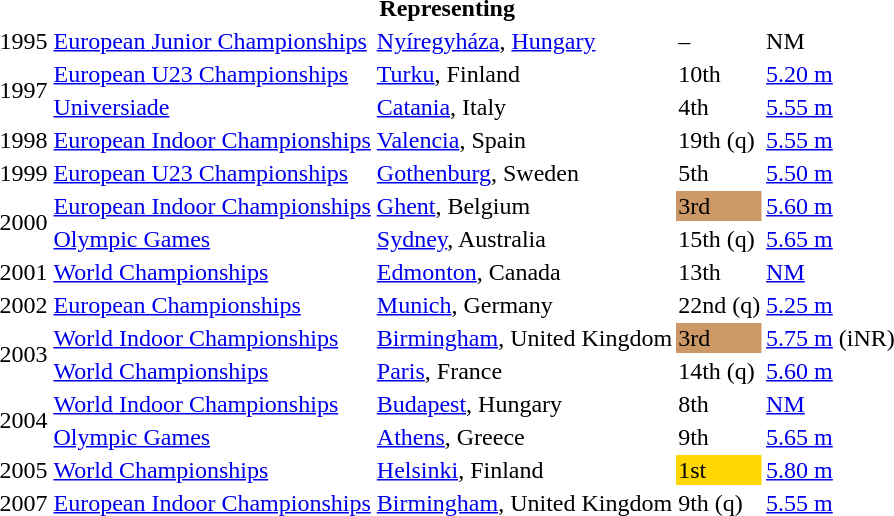<table>
<tr>
<th colspan="6">Representing </th>
</tr>
<tr>
<td>1995</td>
<td><a href='#'>European Junior Championships</a></td>
<td><a href='#'>Nyíregyháza</a>, <a href='#'>Hungary</a></td>
<td>–</td>
<td>NM</td>
</tr>
<tr>
<td rowspan=2>1997</td>
<td><a href='#'>European U23 Championships</a></td>
<td><a href='#'>Turku</a>, Finland</td>
<td>10th</td>
<td><a href='#'>5.20 m</a></td>
</tr>
<tr>
<td><a href='#'>Universiade</a></td>
<td><a href='#'>Catania</a>, Italy</td>
<td>4th</td>
<td><a href='#'>5.55 m</a></td>
</tr>
<tr>
<td>1998</td>
<td><a href='#'>European Indoor Championships</a></td>
<td><a href='#'>Valencia</a>, Spain</td>
<td>19th (q)</td>
<td><a href='#'>5.55 m</a></td>
</tr>
<tr>
<td>1999</td>
<td><a href='#'>European U23 Championships</a></td>
<td><a href='#'>Gothenburg</a>, Sweden</td>
<td>5th</td>
<td><a href='#'>5.50 m</a></td>
</tr>
<tr>
<td rowspan=2>2000</td>
<td><a href='#'>European Indoor Championships</a></td>
<td><a href='#'>Ghent</a>, Belgium</td>
<td bgcolor=cc9966>3rd</td>
<td><a href='#'>5.60 m</a></td>
</tr>
<tr>
<td><a href='#'>Olympic Games</a></td>
<td><a href='#'>Sydney</a>, Australia</td>
<td>15th (q)</td>
<td><a href='#'>5.65 m</a></td>
</tr>
<tr>
<td>2001</td>
<td><a href='#'>World Championships</a></td>
<td><a href='#'>Edmonton</a>, Canada</td>
<td>13th</td>
<td><a href='#'>NM</a></td>
</tr>
<tr>
<td>2002</td>
<td><a href='#'>European Championships</a></td>
<td><a href='#'>Munich</a>, Germany</td>
<td>22nd (q)</td>
<td><a href='#'>5.25 m</a></td>
</tr>
<tr>
<td rowspan=2>2003</td>
<td><a href='#'>World Indoor Championships</a></td>
<td><a href='#'>Birmingham</a>, United Kingdom</td>
<td bgcolor=cc9966>3rd</td>
<td><a href='#'>5.75 m</a> (iNR)</td>
</tr>
<tr>
<td><a href='#'>World Championships</a></td>
<td><a href='#'>Paris</a>, France</td>
<td>14th (q)</td>
<td><a href='#'>5.60 m</a></td>
</tr>
<tr>
<td rowspan=2>2004</td>
<td><a href='#'>World Indoor Championships</a></td>
<td><a href='#'>Budapest</a>, Hungary</td>
<td>8th</td>
<td><a href='#'>NM</a></td>
</tr>
<tr>
<td><a href='#'>Olympic Games</a></td>
<td><a href='#'>Athens</a>, Greece</td>
<td>9th</td>
<td><a href='#'>5.65 m</a></td>
</tr>
<tr>
<td>2005</td>
<td><a href='#'>World Championships</a></td>
<td><a href='#'>Helsinki</a>, Finland</td>
<td bgcolor=gold>1st</td>
<td><a href='#'>5.80 m</a></td>
</tr>
<tr>
<td>2007</td>
<td><a href='#'>European Indoor Championships</a></td>
<td><a href='#'>Birmingham</a>, United Kingdom</td>
<td>9th (q)</td>
<td><a href='#'>5.55 m</a></td>
</tr>
</table>
